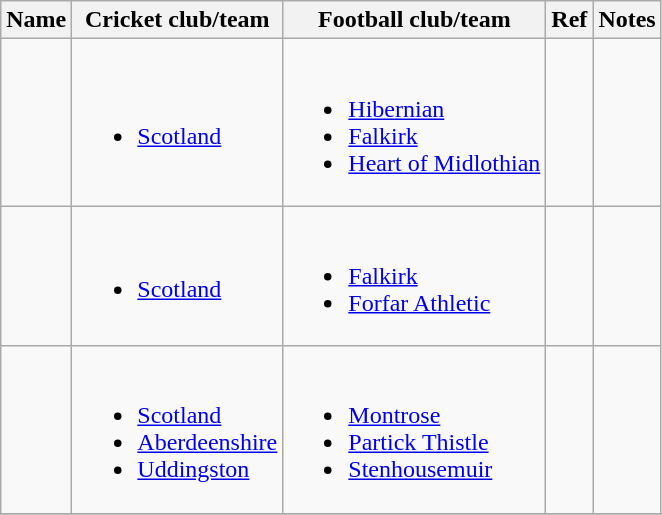<table class="wikitable sortable">
<tr>
<th>Name</th>
<th>Cricket club/team</th>
<th>Football club/team</th>
<th>Ref</th>
<th>Notes</th>
</tr>
<tr>
<td></td>
<td><br><ul><li><a href='#'>Scotland</a></li></ul></td>
<td><br><ul><li><a href='#'>Hibernian</a></li><li><a href='#'>Falkirk</a></li><li><a href='#'>Heart of Midlothian</a></li></ul></td>
<td></td>
<td></td>
</tr>
<tr>
<td></td>
<td><br><ul><li><a href='#'>Scotland</a></li></ul></td>
<td><br><ul><li><a href='#'>Falkirk</a></li><li><a href='#'>Forfar Athletic</a></li></ul></td>
<td></td>
<td></td>
</tr>
<tr>
<td></td>
<td><br><ul><li><a href='#'>Scotland</a></li><li><a href='#'>Aberdeenshire</a></li><li><a href='#'>Uddingston</a></li></ul></td>
<td><br><ul><li><a href='#'>Montrose</a></li><li><a href='#'>Partick Thistle</a></li><li><a href='#'>Stenhousemuir</a></li></ul></td>
<td></td>
<td></td>
</tr>
<tr>
</tr>
</table>
